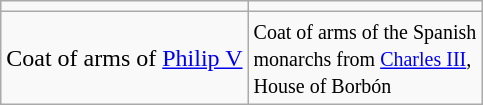<table class="wikitable">
<tr>
<td></td>
<td></td>
</tr>
<tr>
<td>Coat of arms of <a href='#'>Philip V</a></td>
<td><small>Coat of arms of the Spanish<br> monarchs from <a href='#'>Charles III</a>,<br>House of Borbón</small></td>
</tr>
</table>
